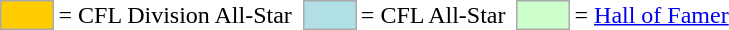<table>
<tr>
<td style="background-color:#FFCC00; border:1px solid #aaaaaa; width:2em;"></td>
<td>= CFL Division All-Star</td>
<td></td>
<td style="background-color:#B0E0E6; border:1px solid #aaaaaa; width:2em;"></td>
<td>= CFL All-Star</td>
<td></td>
<td style="background-color:#CCFFCC; border:1px solid #aaaaaa; width:2em;"></td>
<td>= <a href='#'>Hall of Famer</a></td>
</tr>
</table>
